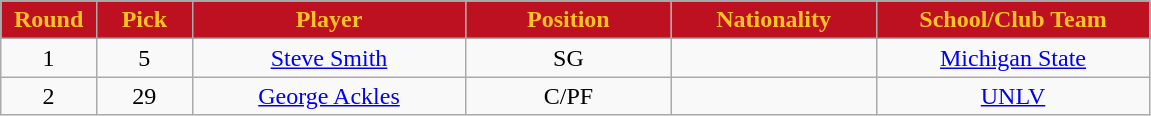<table class="wikitable sortable sortable">
<tr>
<th style="background:#BD1021;color:#ffc322;" width="7%">Round</th>
<th style="background:#BD1021;color:#ffc322;" width="7%">Pick</th>
<th style="background:#BD1021;color:#ffc322;" width="20%">Player</th>
<th style="background:#BD1021;color:#ffc322;" width="15%">Position</th>
<th style="background:#BD1021;color:#ffc322;" width="15%">Nationality</th>
<th style="background:#BD1021;color:#ffc322;" width="20%">School/Club Team</th>
</tr>
<tr style="text-align: center">
<td>1</td>
<td>5</td>
<td><a href='#'>Steve Smith</a></td>
<td>SG</td>
<td></td>
<td><a href='#'>Michigan State</a></td>
</tr>
<tr style="text-align: center">
<td>2</td>
<td>29</td>
<td><a href='#'>George Ackles</a></td>
<td>C/PF</td>
<td></td>
<td><a href='#'>UNLV</a></td>
</tr>
</table>
